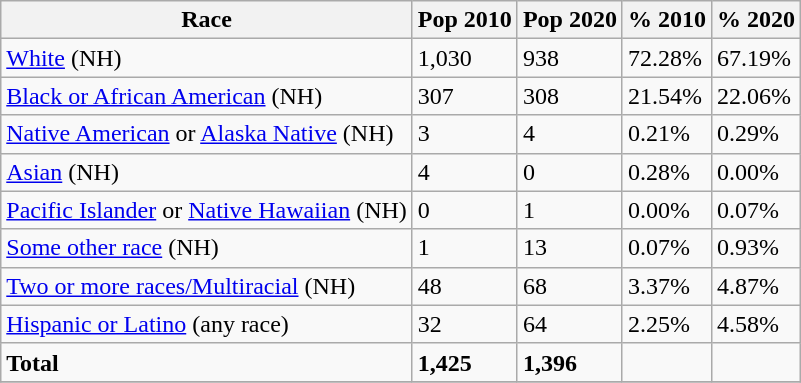<table class="wikitable">
<tr>
<th>Race</th>
<th>Pop 2010</th>
<th>Pop 2020</th>
<th>% 2010</th>
<th>% 2020</th>
</tr>
<tr>
<td><a href='#'>White</a> (NH)</td>
<td>1,030</td>
<td>938</td>
<td>72.28%</td>
<td>67.19%</td>
</tr>
<tr>
<td><a href='#'>Black or African American</a> (NH)</td>
<td>307</td>
<td>308</td>
<td>21.54%</td>
<td>22.06%</td>
</tr>
<tr>
<td><a href='#'>Native American</a> or <a href='#'>Alaska Native</a> (NH)</td>
<td>3</td>
<td>4</td>
<td>0.21%</td>
<td>0.29%</td>
</tr>
<tr>
<td><a href='#'>Asian</a> (NH)</td>
<td>4</td>
<td>0</td>
<td>0.28%</td>
<td>0.00%</td>
</tr>
<tr>
<td><a href='#'>Pacific Islander</a> or <a href='#'>Native Hawaiian</a> (NH)</td>
<td>0</td>
<td>1</td>
<td>0.00%</td>
<td>0.07%</td>
</tr>
<tr>
<td><a href='#'>Some other race</a> (NH)</td>
<td>1</td>
<td>13</td>
<td>0.07%</td>
<td>0.93%</td>
</tr>
<tr>
<td><a href='#'>Two or more races/Multiracial</a> (NH)</td>
<td>48</td>
<td>68</td>
<td>3.37%</td>
<td>4.87%</td>
</tr>
<tr>
<td><a href='#'>Hispanic or Latino</a> (any race)</td>
<td>32</td>
<td>64</td>
<td>2.25%</td>
<td>4.58%</td>
</tr>
<tr>
<td><strong>Total</strong></td>
<td><strong>1,425</strong></td>
<td><strong>1,396</strong></td>
<td></td>
<td></td>
</tr>
<tr>
</tr>
</table>
